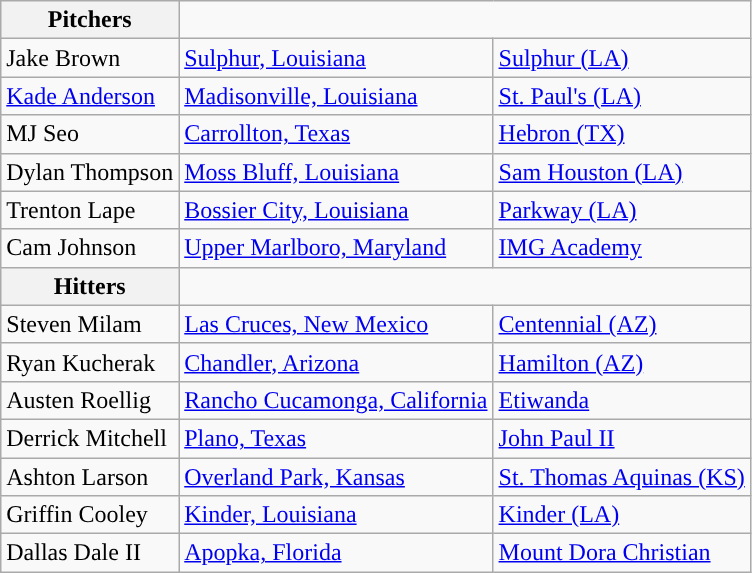<table class="wikitable">
<tr>
<th>Pitchers</th>
</tr>
<tr>
<td>Jake Brown</td>
<td><a href='#'>Sulphur, Louisiana</a></td>
<td><a href='#'>Sulphur (LA)</a></td>
</tr>
<tr>
<td><a href='#'>Kade Anderson</a></td>
<td><a href='#'>Madisonville, Louisiana</a></td>
<td><a href='#'>St. Paul's (LA)</a></td>
</tr>
<tr>
<td>MJ Seo</td>
<td><a href='#'>Carrollton, Texas</a></td>
<td><a href='#'>Hebron (TX)</a></td>
</tr>
<tr>
<td>Dylan Thompson</td>
<td><a href='#'>Moss Bluff, Louisiana</a></td>
<td><a href='#'>Sam Houston (LA)</a></td>
</tr>
<tr>
<td>Trenton Lape</td>
<td><a href='#'>Bossier City, Louisiana</a></td>
<td><a href='#'>Parkway (LA)</a></td>
</tr>
<tr>
<td>Cam Johnson</td>
<td><a href='#'>Upper Marlboro, Maryland</a></td>
<td><a href='#'>IMG Academy</a></td>
</tr>
<tr>
<th>Hitters</th>
</tr>
<tr>
<td>Steven Milam</td>
<td><a href='#'>Las Cruces, New Mexico</a></td>
<td><a href='#'>Centennial (AZ)</a></td>
</tr>
<tr>
<td>Ryan Kucherak</td>
<td><a href='#'>Chandler, Arizona</a></td>
<td><a href='#'>Hamilton (AZ)</a></td>
</tr>
<tr>
<td>Austen Roellig</td>
<td><a href='#'>Rancho Cucamonga, California</a></td>
<td><a href='#'>Etiwanda</a></td>
</tr>
<tr>
<td>Derrick Mitchell</td>
<td><a href='#'>Plano, Texas</a></td>
<td><a href='#'>John Paul II</a></td>
</tr>
<tr>
<td>Ashton Larson</td>
<td><a href='#'>Overland Park, Kansas</a></td>
<td><a href='#'>St. Thomas Aquinas (KS)</a></td>
</tr>
<tr>
<td>Griffin Cooley</td>
<td><a href='#'>Kinder, Louisiana</a></td>
<td><a href='#'>Kinder (LA)</a></td>
</tr>
<tr>
<td>Dallas Dale II</td>
<td><a href='#'>Apopka, Florida</a></td>
<td><a href='#'>Mount Dora Christian</a></td>
</tr>
</table>
